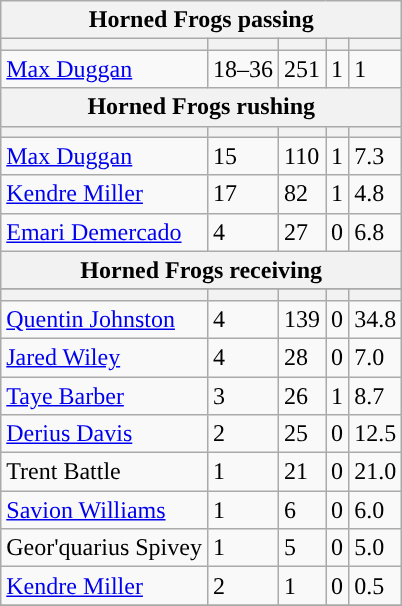<table class="wikitable plainrowheaders">
<tr>
<th colspan="6">Horned Frogs passing</th>
</tr>
<tr>
<th scope="col"></th>
<th scope="col"></th>
<th scope="col"></th>
<th scope="col"></th>
<th scope="col"></th>
</tr>
<tr>
<td><a href='#'>Max Duggan</a></td>
<td>18–36</td>
<td>251</td>
<td>1</td>
<td>1</td>
</tr>
<tr>
<th colspan="6">Horned Frogs rushing</th>
</tr>
<tr>
<th scope="col"></th>
<th scope="col"></th>
<th scope="col"></th>
<th scope="col"></th>
<th scope="col"></th>
</tr>
<tr>
<td><a href='#'>Max Duggan</a></td>
<td>15</td>
<td>110</td>
<td>1</td>
<td>7.3</td>
</tr>
<tr>
<td><a href='#'>Kendre Miller</a></td>
<td>17</td>
<td>82</td>
<td>1</td>
<td>4.8</td>
</tr>
<tr>
<td><a href='#'>Emari Demercado</a></td>
<td>4</td>
<td>27</td>
<td>0</td>
<td>6.8</td>
</tr>
<tr>
<th colspan="6">Horned Frogs receiving</th>
</tr>
<tr>
</tr>
<tr>
<th scope="col"></th>
<th scope="col"></th>
<th scope="col"></th>
<th scope="col"></th>
<th scope="col"></th>
</tr>
<tr>
<td><a href='#'>Quentin Johnston</a></td>
<td>4</td>
<td>139</td>
<td>0</td>
<td>34.8</td>
</tr>
<tr>
<td><a href='#'>Jared Wiley</a></td>
<td>4</td>
<td>28</td>
<td>0</td>
<td>7.0</td>
</tr>
<tr>
<td><a href='#'>Taye Barber</a></td>
<td>3</td>
<td>26</td>
<td>1</td>
<td>8.7</td>
</tr>
<tr>
<td><a href='#'>Derius Davis</a></td>
<td>2</td>
<td>25</td>
<td>0</td>
<td>12.5</td>
</tr>
<tr>
<td>Trent Battle</td>
<td>1</td>
<td>21</td>
<td>0</td>
<td>21.0</td>
</tr>
<tr>
<td><a href='#'>Savion Williams</a></td>
<td>1</td>
<td>6</td>
<td>0</td>
<td>6.0</td>
</tr>
<tr>
<td>Geor'quarius Spivey</td>
<td>1</td>
<td>5</td>
<td>0</td>
<td>5.0</td>
</tr>
<tr>
<td><a href='#'>Kendre Miller</a></td>
<td>2</td>
<td>1</td>
<td>0</td>
<td>0.5</td>
</tr>
<tr>
</tr>
</table>
